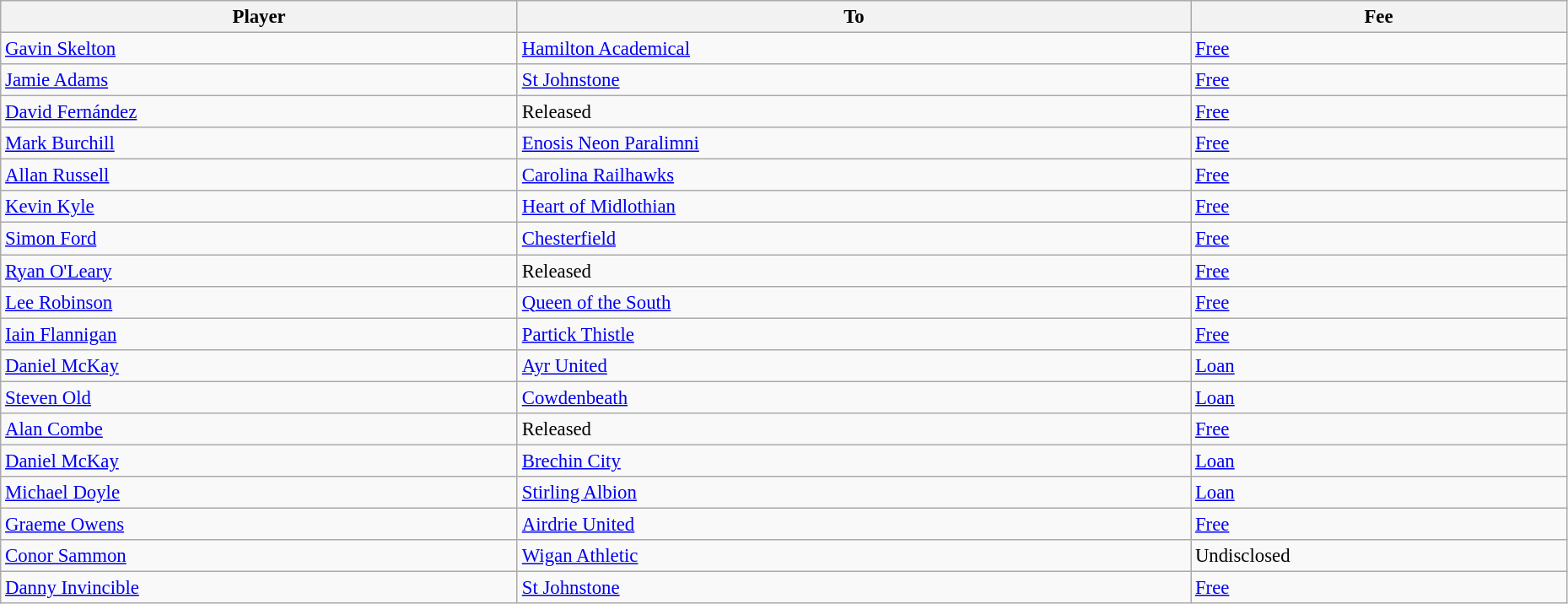<table class="wikitable" style="text-align:center; font-size:95%;width:98%; text-align:left">
<tr>
<th>Player</th>
<th>To</th>
<th>Fee</th>
</tr>
<tr>
<td> <a href='#'>Gavin Skelton</a></td>
<td> <a href='#'>Hamilton Academical</a></td>
<td><a href='#'>Free</a></td>
</tr>
<tr>
<td> <a href='#'>Jamie Adams</a></td>
<td> <a href='#'>St Johnstone</a></td>
<td><a href='#'>Free</a></td>
</tr>
<tr>
<td> <a href='#'>David Fernández</a></td>
<td>Released</td>
<td><a href='#'>Free</a></td>
</tr>
<tr>
<td> <a href='#'>Mark Burchill</a></td>
<td> <a href='#'>Enosis Neon Paralimni</a></td>
<td><a href='#'>Free</a></td>
</tr>
<tr>
<td> <a href='#'>Allan Russell</a></td>
<td> <a href='#'>Carolina Railhawks</a></td>
<td><a href='#'>Free</a></td>
</tr>
<tr>
<td> <a href='#'>Kevin Kyle</a></td>
<td> <a href='#'>Heart of Midlothian</a></td>
<td><a href='#'>Free</a></td>
</tr>
<tr>
<td> <a href='#'>Simon Ford</a></td>
<td> <a href='#'>Chesterfield</a></td>
<td><a href='#'>Free</a></td>
</tr>
<tr>
<td> <a href='#'>Ryan O'Leary</a></td>
<td>Released</td>
<td><a href='#'>Free</a></td>
</tr>
<tr>
<td> <a href='#'>Lee Robinson</a></td>
<td> <a href='#'>Queen of the South</a></td>
<td><a href='#'>Free</a></td>
</tr>
<tr>
<td> <a href='#'>Iain Flannigan</a></td>
<td> <a href='#'>Partick Thistle</a></td>
<td><a href='#'>Free</a></td>
</tr>
<tr>
<td> <a href='#'>Daniel McKay</a></td>
<td> <a href='#'>Ayr United</a></td>
<td><a href='#'>Loan</a></td>
</tr>
<tr>
<td> <a href='#'>Steven Old</a></td>
<td> <a href='#'>Cowdenbeath</a></td>
<td><a href='#'>Loan</a></td>
</tr>
<tr>
<td> <a href='#'>Alan Combe</a></td>
<td>Released</td>
<td><a href='#'>Free</a></td>
</tr>
<tr>
<td> <a href='#'>Daniel McKay</a></td>
<td> <a href='#'>Brechin City</a></td>
<td><a href='#'>Loan</a></td>
</tr>
<tr>
<td> <a href='#'>Michael Doyle</a></td>
<td> <a href='#'>Stirling Albion</a></td>
<td><a href='#'>Loan</a></td>
</tr>
<tr>
<td> <a href='#'>Graeme Owens</a></td>
<td> <a href='#'>Airdrie United</a></td>
<td><a href='#'>Free</a></td>
</tr>
<tr>
<td> <a href='#'>Conor Sammon</a></td>
<td> <a href='#'>Wigan Athletic</a></td>
<td>Undisclosed</td>
</tr>
<tr>
<td> <a href='#'>Danny Invincible</a></td>
<td> <a href='#'>St Johnstone</a></td>
<td><a href='#'>Free</a></td>
</tr>
</table>
